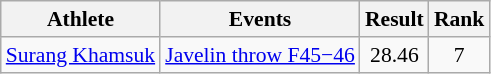<table class=wikitable style="font-size:90%">
<tr>
<th>Athlete</th>
<th>Events</th>
<th>Result</th>
<th>Rank</th>
</tr>
<tr align=center>
<td align=left><a href='#'>Surang Khamsuk</a></td>
<td align=left><a href='#'>Javelin throw F45−46</a></td>
<td>28.46</td>
<td>7</td>
</tr>
</table>
